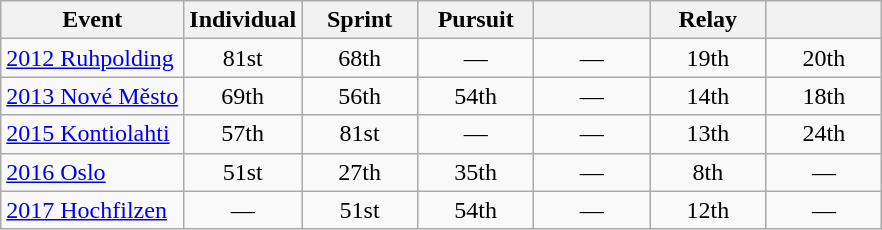<table class="wikitable" style="text-align: center;">
<tr ">
<th>Event</th>
<th style="width:70px;">Individual</th>
<th style="width:70px;">Sprint</th>
<th style="width:70px;">Pursuit</th>
<th style="width:70px;"></th>
<th style="width:70px;">Relay</th>
<th style="width:70px;"></th>
</tr>
<tr>
<td align=left> <a href='#'>2012 Ruhpolding</a></td>
<td>81st</td>
<td>68th</td>
<td>—</td>
<td>—</td>
<td>19th</td>
<td>20th</td>
</tr>
<tr>
<td align=left> <a href='#'>2013 Nové Město</a></td>
<td>69th</td>
<td>56th</td>
<td>54th</td>
<td>—</td>
<td>14th</td>
<td>18th</td>
</tr>
<tr>
<td align=left> <a href='#'>2015 Kontiolahti</a></td>
<td>57th</td>
<td>81st</td>
<td>—</td>
<td>—</td>
<td>13th</td>
<td>24th</td>
</tr>
<tr>
<td align=left> <a href='#'>2016 Oslo</a></td>
<td>51st</td>
<td>27th</td>
<td>35th</td>
<td>—</td>
<td>8th</td>
<td>—</td>
</tr>
<tr>
<td align="left"> <a href='#'>2017 Hochfilzen</a></td>
<td>—</td>
<td>51st</td>
<td>54th</td>
<td>—</td>
<td>12th</td>
<td>—</td>
</tr>
</table>
